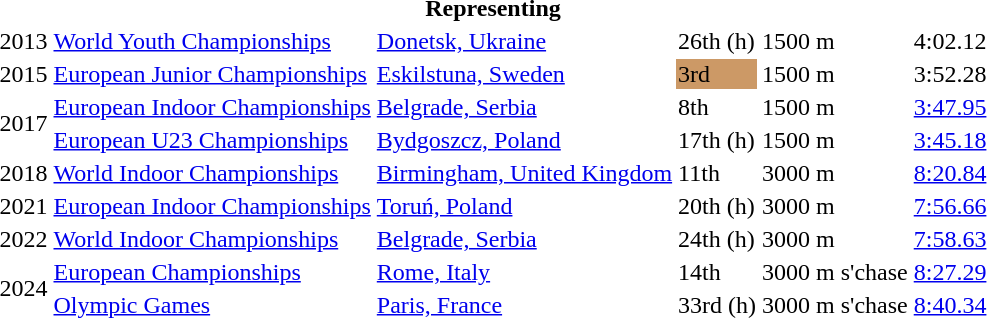<table>
<tr>
<th colspan="6">Representing </th>
</tr>
<tr>
<td>2013</td>
<td><a href='#'>World Youth Championships</a></td>
<td><a href='#'>Donetsk, Ukraine</a></td>
<td>26th (h)</td>
<td>1500 m</td>
<td>4:02.12</td>
</tr>
<tr>
<td>2015</td>
<td><a href='#'>European Junior Championships</a></td>
<td><a href='#'>Eskilstuna, Sweden</a></td>
<td bgcolor=cc9966>3rd</td>
<td>1500 m</td>
<td>3:52.28</td>
</tr>
<tr>
<td rowspan=2>2017</td>
<td><a href='#'>European Indoor Championships</a></td>
<td><a href='#'>Belgrade, Serbia</a></td>
<td>8th</td>
<td>1500 m</td>
<td><a href='#'>3:47.95</a></td>
</tr>
<tr>
<td><a href='#'>European U23 Championships</a></td>
<td><a href='#'>Bydgoszcz, Poland</a></td>
<td>17th (h)</td>
<td>1500 m</td>
<td><a href='#'>3:45.18</a></td>
</tr>
<tr>
<td>2018</td>
<td><a href='#'>World Indoor Championships</a></td>
<td><a href='#'>Birmingham, United Kingdom</a></td>
<td>11th</td>
<td>3000 m</td>
<td><a href='#'>8:20.84</a></td>
</tr>
<tr>
<td>2021</td>
<td><a href='#'>European Indoor Championships</a></td>
<td><a href='#'>Toruń, Poland</a></td>
<td>20th (h)</td>
<td>3000 m</td>
<td><a href='#'>7:56.66</a></td>
</tr>
<tr>
<td>2022</td>
<td><a href='#'>World Indoor Championships</a></td>
<td><a href='#'>Belgrade, Serbia</a></td>
<td>24th (h)</td>
<td>3000 m</td>
<td><a href='#'>7:58.63</a></td>
</tr>
<tr>
<td rowspan=2>2024</td>
<td><a href='#'>European Championships</a></td>
<td><a href='#'>Rome, Italy</a></td>
<td>14th</td>
<td>3000 m s'chase</td>
<td><a href='#'>8:27.29</a></td>
</tr>
<tr>
<td><a href='#'>Olympic Games</a></td>
<td><a href='#'>Paris, France</a></td>
<td>33rd (h)</td>
<td>3000 m s'chase</td>
<td><a href='#'>8:40.34</a></td>
</tr>
</table>
